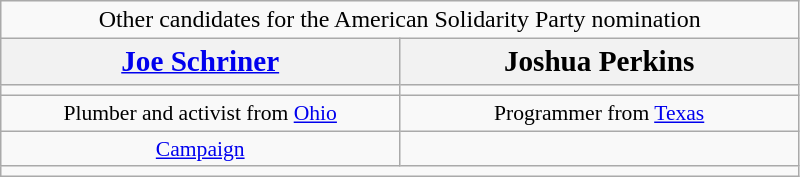<table class="wikitable mw-collapsible mw-collapsed" style="font-size:90%; text-align:center">
<tr>
<td colspan=2 style=font-size:111%>Other candidates for the American Solidarity Party nomination</td>
</tr>
<tr style=font-size:135%>
<th><a href='#'>Joe Schriner</a></th>
<th>Joshua Perkins</th>
</tr>
<tr>
<td></td>
<td></td>
</tr>
<tr>
<td style=width:18em>Plumber and activist from <a href='#'>Ohio</a></td>
<td style=width:18em>Programmer from <a href='#'>Texas</a></td>
</tr>
<tr>
<td><a href='#'>Campaign</a></td>
<td></td>
</tr>
<tr>
<td colspan=2></td>
</tr>
</table>
